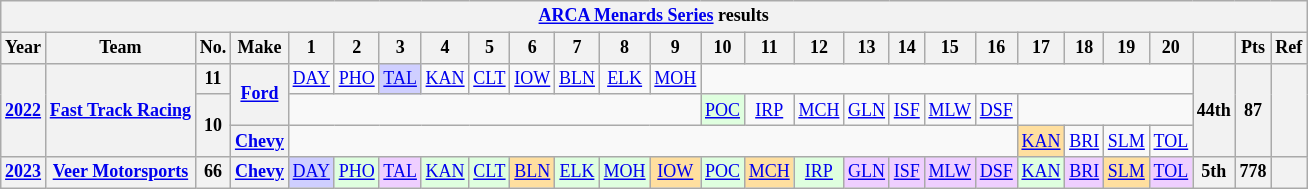<table class="wikitable" style="text-align:center; font-size:75%">
<tr>
<th colspan=27><a href='#'>ARCA Menards Series</a> results</th>
</tr>
<tr>
<th>Year</th>
<th>Team</th>
<th>No.</th>
<th>Make</th>
<th>1</th>
<th>2</th>
<th>3</th>
<th>4</th>
<th>5</th>
<th>6</th>
<th>7</th>
<th>8</th>
<th>9</th>
<th>10</th>
<th>11</th>
<th>12</th>
<th>13</th>
<th>14</th>
<th>15</th>
<th>16</th>
<th>17</th>
<th>18</th>
<th>19</th>
<th>20</th>
<th></th>
<th>Pts</th>
<th>Ref</th>
</tr>
<tr>
<th rowspan=3><a href='#'>2022</a></th>
<th rowspan=3><a href='#'>Fast Track Racing</a></th>
<th>11</th>
<th rowspan=2><a href='#'>Ford</a></th>
<td><a href='#'>DAY</a></td>
<td><a href='#'>PHO</a></td>
<td style="background:#CFCFFF;"><a href='#'>TAL</a><br></td>
<td><a href='#'>KAN</a></td>
<td><a href='#'>CLT</a></td>
<td><a href='#'>IOW</a></td>
<td><a href='#'>BLN</a></td>
<td><a href='#'>ELK</a></td>
<td><a href='#'>MOH</a></td>
<td colspan=11></td>
<th rowspan=3>44th</th>
<th rowspan=3>87</th>
<th rowspan=3></th>
</tr>
<tr>
<th rowspan=2>10</th>
<td colspan=9></td>
<td style="background:#DFFFDF;"><a href='#'>POC</a><br></td>
<td><a href='#'>IRP</a></td>
<td><a href='#'>MCH</a></td>
<td><a href='#'>GLN</a></td>
<td><a href='#'>ISF</a></td>
<td><a href='#'>MLW</a></td>
<td><a href='#'>DSF</a></td>
<td colspan=4></td>
</tr>
<tr>
<th><a href='#'>Chevy</a></th>
<td colspan=16></td>
<td style="background:#FFDF9F;"><a href='#'>KAN</a><br></td>
<td><a href='#'>BRI</a></td>
<td><a href='#'>SLM</a></td>
<td><a href='#'>TOL</a></td>
</tr>
<tr>
<th><a href='#'>2023</a></th>
<th><a href='#'>Veer Motorsports</a></th>
<th>66</th>
<th><a href='#'>Chevy</a></th>
<td style="background:#CFCFFF;"><a href='#'>DAY</a><br></td>
<td style="background:#DFFFDF;"><a href='#'>PHO</a><br></td>
<td style="background:#EFCFFF;"><a href='#'>TAL</a><br></td>
<td style="background:#DFFFDF;"><a href='#'>KAN</a><br></td>
<td style="background:#DFFFDF;"><a href='#'>CLT</a><br></td>
<td style="background:#FFDF9F;"><a href='#'>BLN</a><br></td>
<td style="background:#DFFFDF;"><a href='#'>ELK</a><br></td>
<td style="background:#DFFFDF;"><a href='#'>MOH</a><br></td>
<td style="background:#FFDF9F;"><a href='#'>IOW</a><br></td>
<td style="background:#DFFFDF;"><a href='#'>POC</a><br></td>
<td style="background:#FFDF9F;"><a href='#'>MCH</a><br></td>
<td style="background:#DFFFDF;"><a href='#'>IRP</a><br></td>
<td style="background:#EFCFFF;"><a href='#'>GLN</a><br></td>
<td style="background:#EFCFFF;"><a href='#'>ISF</a><br></td>
<td style="background:#EFCFFF;"><a href='#'>MLW</a><br></td>
<td style="background:#EFCFFF;"><a href='#'>DSF</a><br></td>
<td style="background:#DFFFDF;"><a href='#'>KAN</a><br></td>
<td style="background:#EFCFFF;"><a href='#'>BRI</a><br></td>
<td style="background:#FFDF9F;"><a href='#'>SLM</a><br></td>
<td style="background:#EFCFFF;"><a href='#'>TOL</a><br></td>
<th>5th</th>
<th>778</th>
<th></th>
</tr>
</table>
